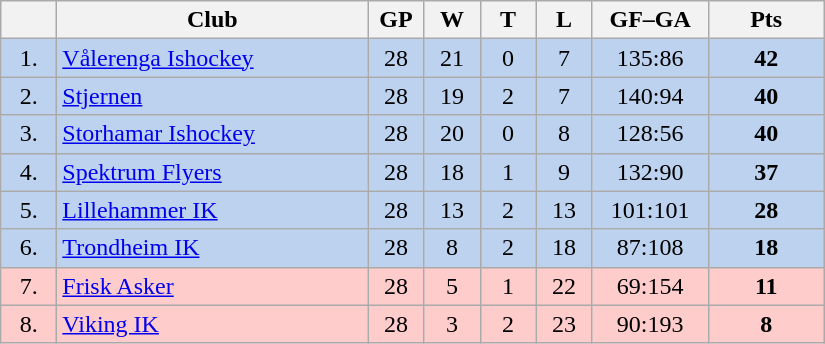<table class="wikitable">
<tr>
<th width="30"></th>
<th width="200">Club</th>
<th width="30">GP</th>
<th width="30">W</th>
<th width="30">T</th>
<th width="30">L</th>
<th width="70">GF–GA</th>
<th width="70">Pts</th>
</tr>
<tr bgcolor="#BCD2EE" align="center">
<td>1.</td>
<td align="left"><a href='#'>Vålerenga Ishockey</a></td>
<td>28</td>
<td>21</td>
<td>0</td>
<td>7</td>
<td>135:86</td>
<td><strong>42</strong></td>
</tr>
<tr bgcolor="#BCD2EE" align="center">
<td>2.</td>
<td align="left"><a href='#'>Stjernen</a></td>
<td>28</td>
<td>19</td>
<td>2</td>
<td>7</td>
<td>140:94</td>
<td><strong>40</strong></td>
</tr>
<tr bgcolor="#BCD2EE" align="center">
<td>3.</td>
<td align="left"><a href='#'>Storhamar Ishockey</a></td>
<td>28</td>
<td>20</td>
<td>0</td>
<td>8</td>
<td>128:56</td>
<td><strong>40</strong></td>
</tr>
<tr bgcolor="#BCD2EE" align="center">
<td>4.</td>
<td align="left"><a href='#'>Spektrum Flyers</a></td>
<td>28</td>
<td>18</td>
<td>1</td>
<td>9</td>
<td>132:90</td>
<td><strong>37</strong></td>
</tr>
<tr bgcolor="#BCD2EE" align="center">
<td>5.</td>
<td align="left"><a href='#'>Lillehammer IK</a></td>
<td>28</td>
<td>13</td>
<td>2</td>
<td>13</td>
<td>101:101</td>
<td><strong>28</strong></td>
</tr>
<tr bgcolor="#BCD2EE" align="center">
<td>6.</td>
<td align="left"><a href='#'>Trondheim IK</a></td>
<td>28</td>
<td>8</td>
<td>2</td>
<td>18</td>
<td>87:108</td>
<td><strong>18</strong></td>
</tr>
<tr bgcolor="#FFCCCC" align="center">
<td>7.</td>
<td align="left"><a href='#'>Frisk Asker</a></td>
<td>28</td>
<td>5</td>
<td>1</td>
<td>22</td>
<td>69:154</td>
<td><strong>11</strong></td>
</tr>
<tr bgcolor="#FFCCCC" align="center">
<td>8.</td>
<td align="left"><a href='#'>Viking IK</a></td>
<td>28</td>
<td>3</td>
<td>2</td>
<td>23</td>
<td>90:193</td>
<td><strong>8</strong></td>
</tr>
</table>
